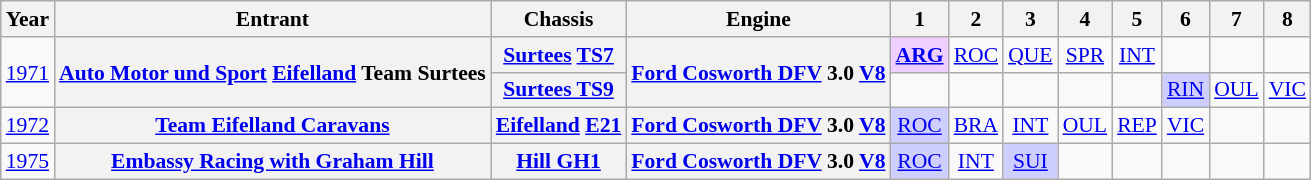<table class="wikitable" style="text-align:center; font-size:90%">
<tr>
<th>Year</th>
<th>Entrant</th>
<th>Chassis</th>
<th>Engine</th>
<th>1</th>
<th>2</th>
<th>3</th>
<th>4</th>
<th>5</th>
<th>6</th>
<th>7</th>
<th>8</th>
</tr>
<tr>
<td rowspan=2><a href='#'>1971</a></td>
<th rowspan=2><a href='#'>Auto Motor und Sport</a> <a href='#'>Eifelland</a> Team Surtees</th>
<th><a href='#'>Surtees</a> <a href='#'>TS7</a></th>
<th rowspan=2><a href='#'>Ford Cosworth DFV</a> 3.0 <a href='#'>V8</a></th>
<td style="background:#EFCFFF;"><strong><a href='#'>ARG</a></strong><br></td>
<td><a href='#'>ROC</a></td>
<td><a href='#'>QUE</a></td>
<td><a href='#'>SPR</a></td>
<td><a href='#'>INT</a></td>
<td></td>
<td></td>
<td></td>
</tr>
<tr>
<th><a href='#'>Surtees TS9</a></th>
<td></td>
<td></td>
<td></td>
<td></td>
<td></td>
<td style="background:#CFCFFF;"><a href='#'>RIN</a><br></td>
<td><a href='#'>OUL</a></td>
<td><a href='#'>VIC</a></td>
</tr>
<tr>
<td><a href='#'>1972</a></td>
<th><a href='#'>Team Eifelland Caravans</a></th>
<th><a href='#'>Eifelland</a> <a href='#'>E21</a></th>
<th><a href='#'>Ford Cosworth DFV</a> 3.0 <a href='#'>V8</a></th>
<td style="background:#CFCFFF;"><a href='#'>ROC</a><br></td>
<td><a href='#'>BRA</a></td>
<td><a href='#'>INT</a></td>
<td><a href='#'>OUL</a></td>
<td><a href='#'>REP</a></td>
<td><a href='#'>VIC</a></td>
<td></td>
<td></td>
</tr>
<tr>
<td><a href='#'>1975</a></td>
<th><a href='#'>Embassy Racing with Graham Hill</a></th>
<th><a href='#'>Hill GH1</a></th>
<th><a href='#'>Ford Cosworth DFV</a> 3.0 <a href='#'>V8</a></th>
<td style="background:#CFCFFF;"><a href='#'>ROC</a><br></td>
<td><a href='#'>INT</a></td>
<td style="background:#CFCFFF;"><a href='#'>SUI</a><br></td>
<td></td>
<td></td>
<td></td>
<td></td>
<td></td>
</tr>
</table>
